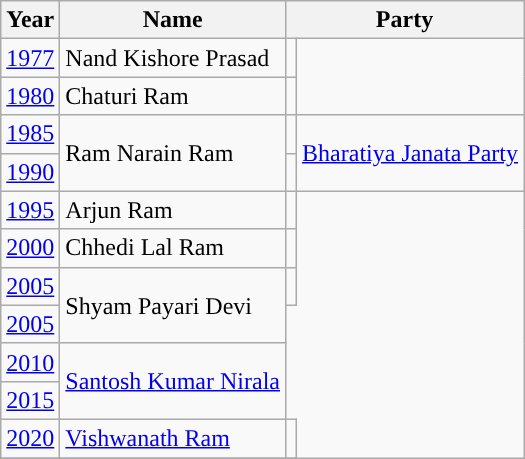<table class="wikitable sortable">
<tr>
<th>Year</th>
<th>Name</th>
<th colspan="2">Party</th>
</tr>
<tr>
<td><a href='#'>1977</a></td>
<td>Nand Kishore Prasad</td>
<td></td>
</tr>
<tr>
<td><a href='#'>1980</a></td>
<td>Chaturi Ram</td>
<td></td>
</tr>
<tr>
<td><a href='#'>1985</a></td>
<td rowspan="2">Ram Narain Ram</td>
<td style="background-color: "></td>
<td rowspan="2"><a href='#'>Bharatiya Janata Party</a></td>
</tr>
<tr>
<td><a href='#'>1990</a></td>
</tr>
<tr>
<td><a href='#'>1995</a></td>
<td>Arjun Ram</td>
<td></td>
</tr>
<tr>
<td><a href='#'>2000</a></td>
<td>Chhedi Lal Ram</td>
<td></td>
</tr>
<tr>
<td><a href='#'>2005</a></td>
<td rowspan="2">Shyam Payari Devi</td>
<td></td>
</tr>
<tr>
<td><a href='#'>2005</a></td>
</tr>
<tr>
<td><a href='#'>2010</a></td>
<td rowspan="2"><a href='#'>Santosh Kumar Nirala</a></td>
</tr>
<tr>
<td><a href='#'>2015</a></td>
</tr>
<tr>
<td><a href='#'>2020</a></td>
<td><a href='#'>Vishwanath Ram</a></td>
<td></td>
</tr>
<tr>
</tr>
</table>
